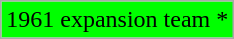<table class="wikitable" style="font-size:100%;line-height:1.1;">
<tr>
<td style="background-color:#00FF00;">1961 expansion team *</td>
</tr>
</table>
